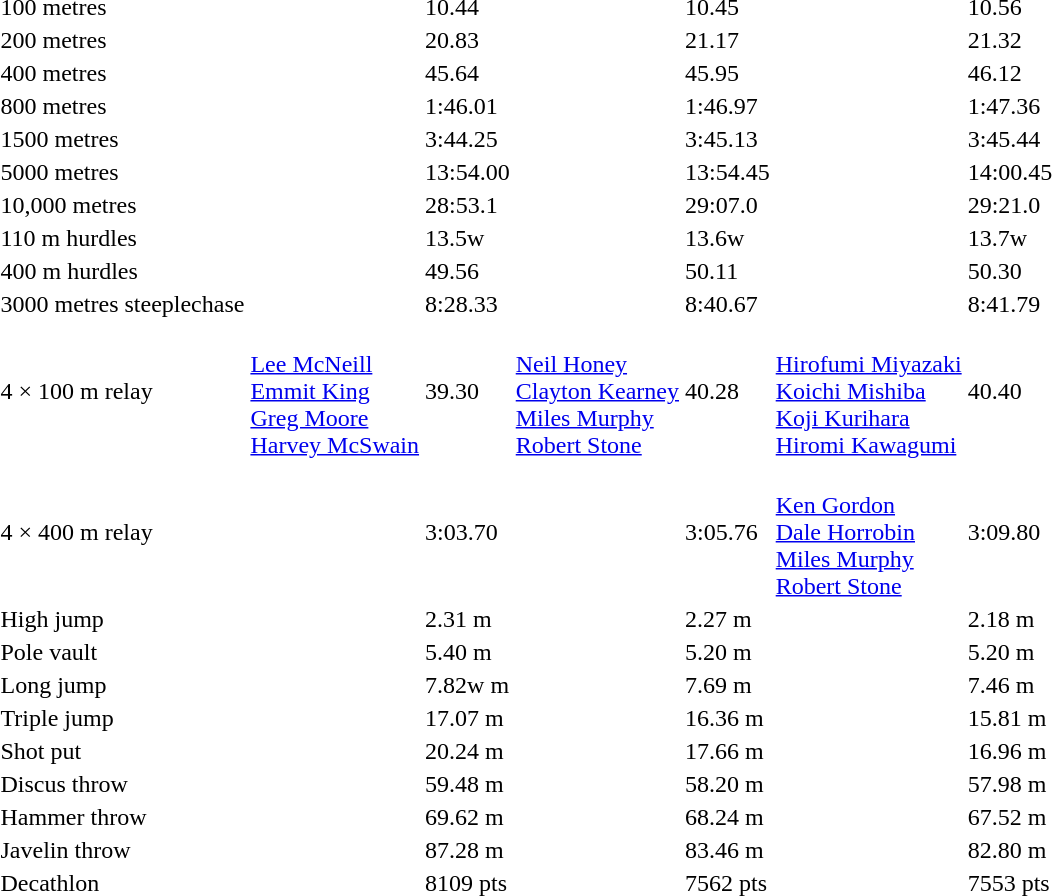<table>
<tr>
<td>100 metres</td>
<td></td>
<td>10.44</td>
<td></td>
<td>10.45</td>
<td></td>
<td>10.56</td>
</tr>
<tr>
<td>200 metres</td>
<td></td>
<td>20.83</td>
<td></td>
<td>21.17</td>
<td></td>
<td>21.32</td>
</tr>
<tr>
<td>400 metres</td>
<td></td>
<td>45.64</td>
<td></td>
<td>45.95</td>
<td></td>
<td>46.12</td>
</tr>
<tr>
<td>800 metres</td>
<td></td>
<td>1:46.01</td>
<td></td>
<td>1:46.97</td>
<td></td>
<td>1:47.36</td>
</tr>
<tr>
<td>1500 metres</td>
<td></td>
<td>3:44.25</td>
<td></td>
<td>3:45.13</td>
<td></td>
<td>3:45.44</td>
</tr>
<tr>
<td>5000 metres</td>
<td></td>
<td>13:54.00</td>
<td></td>
<td>13:54.45</td>
<td></td>
<td>14:00.45</td>
</tr>
<tr>
<td>10,000 metres</td>
<td></td>
<td>28:53.1</td>
<td></td>
<td>29:07.0</td>
<td></td>
<td>29:21.0</td>
</tr>
<tr>
<td>110 m hurdles</td>
<td></td>
<td>13.5w</td>
<td></td>
<td>13.6w</td>
<td></td>
<td>13.7w</td>
</tr>
<tr>
<td>400 m hurdles</td>
<td></td>
<td>49.56</td>
<td></td>
<td>50.11</td>
<td></td>
<td>50.30</td>
</tr>
<tr>
<td>3000 metres steeplechase</td>
<td></td>
<td>8:28.33</td>
<td></td>
<td>8:40.67</td>
<td></td>
<td>8:41.79</td>
</tr>
<tr>
<td>4 × 100 m relay</td>
<td><br><a href='#'>Lee McNeill</a><br><a href='#'>Emmit King</a><br><a href='#'>Greg Moore</a><br><a href='#'>Harvey McSwain</a></td>
<td>39.30</td>
<td><br><a href='#'>Neil Honey</a><br><a href='#'>Clayton Kearney</a><br><a href='#'>Miles Murphy</a><br><a href='#'>Robert Stone</a></td>
<td>40.28</td>
<td><br><a href='#'>Hirofumi Miyazaki</a><br><a href='#'>Koichi Mishiba</a><br><a href='#'>Koji Kurihara</a><br><a href='#'>Hiromi Kawagumi</a></td>
<td>40.40</td>
</tr>
<tr>
<td>4 × 400 m relay</td>
<td></td>
<td>3:03.70</td>
<td></td>
<td>3:05.76</td>
<td><br><a href='#'>Ken Gordon</a><br><a href='#'>Dale Horrobin</a><br><a href='#'>Miles Murphy</a><br><a href='#'>Robert Stone</a></td>
<td>3:09.80</td>
</tr>
<tr>
<td>High jump</td>
<td></td>
<td>2.31 m</td>
<td></td>
<td>2.27 m</td>
<td></td>
<td>2.18 m</td>
</tr>
<tr>
<td>Pole vault</td>
<td></td>
<td>5.40 m</td>
<td></td>
<td>5.20 m</td>
<td></td>
<td>5.20 m</td>
</tr>
<tr>
<td>Long jump</td>
<td></td>
<td>7.82w m</td>
<td></td>
<td>7.69 m</td>
<td></td>
<td>7.46 m</td>
</tr>
<tr>
<td>Triple jump</td>
<td></td>
<td>17.07 m</td>
<td></td>
<td>16.36 m</td>
<td></td>
<td>15.81 m</td>
</tr>
<tr>
<td>Shot put</td>
<td></td>
<td>20.24 m</td>
<td></td>
<td>17.66 m</td>
<td></td>
<td>16.96 m</td>
</tr>
<tr>
<td>Discus throw</td>
<td></td>
<td>59.48 m</td>
<td></td>
<td>58.20 m</td>
<td></td>
<td>57.98 m</td>
</tr>
<tr>
<td>Hammer throw</td>
<td></td>
<td>69.62 m</td>
<td></td>
<td>68.24 m</td>
<td></td>
<td>67.52 m</td>
</tr>
<tr>
<td>Javelin throw</td>
<td></td>
<td>87.28 m</td>
<td></td>
<td>83.46 m</td>
<td></td>
<td>82.80 m</td>
</tr>
<tr>
<td>Decathlon</td>
<td></td>
<td>8109 pts</td>
<td></td>
<td>7562 pts</td>
<td></td>
<td>7553 pts</td>
</tr>
</table>
